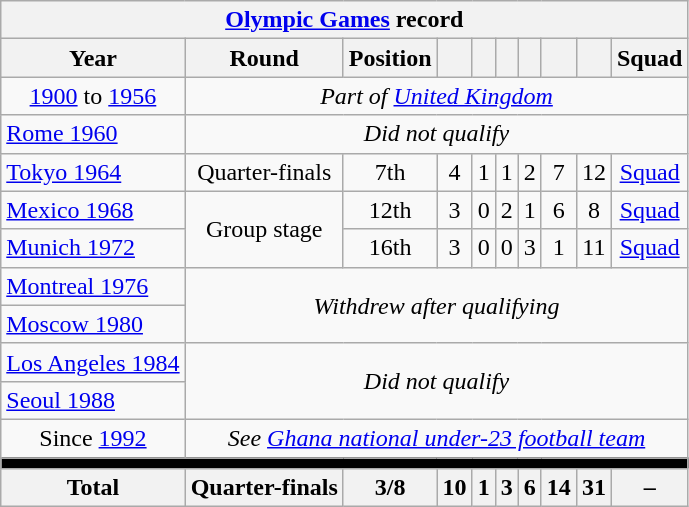<table class="wikitable" style="text-align: center;">
<tr>
<th colspan=12><a href='#'>Olympic Games</a> record</th>
</tr>
<tr>
<th>Year</th>
<th>Round</th>
<th>Position</th>
<th></th>
<th></th>
<th></th>
<th></th>
<th></th>
<th></th>
<th>Squad</th>
</tr>
<tr>
<td><a href='#'>1900</a> to <a href='#'>1956</a></td>
<td colspan=9><em>Part of <a href='#'>United Kingdom</a></em></td>
</tr>
<tr>
<td align=left> <a href='#'>Rome 1960</a></td>
<td colspan=9><em>Did not qualify</em></td>
</tr>
<tr>
<td align=left> <a href='#'>Tokyo 1964</a></td>
<td>Quarter-finals</td>
<td>7th</td>
<td>4</td>
<td>1</td>
<td>1</td>
<td>2</td>
<td>7</td>
<td>12</td>
<td><a href='#'>Squad</a></td>
</tr>
<tr>
<td align=left> <a href='#'>Mexico 1968</a></td>
<td rowspan=2>Group stage</td>
<td>12th</td>
<td>3</td>
<td>0</td>
<td>2</td>
<td>1</td>
<td>6</td>
<td>8</td>
<td><a href='#'>Squad</a></td>
</tr>
<tr>
<td align=left> <a href='#'>Munich 1972</a></td>
<td>16th</td>
<td>3</td>
<td>0</td>
<td>0</td>
<td>3</td>
<td>1</td>
<td>11</td>
<td><a href='#'>Squad</a></td>
</tr>
<tr>
<td align=left> <a href='#'>Montreal 1976</a></td>
<td colspan=9 rowspan=2><em>Withdrew after qualifying</em></td>
</tr>
<tr>
<td align=left> <a href='#'>Moscow 1980</a></td>
</tr>
<tr>
<td align=left> <a href='#'>Los Angeles 1984</a></td>
<td colspan=9 rowspan=2><em>Did not qualify</em></td>
</tr>
<tr>
<td align=left> <a href='#'>Seoul 1988</a></td>
</tr>
<tr>
<td>Since <a href='#'>1992</a></td>
<td colspan=9><em>See <a href='#'>Ghana national under-23 football team</a></em></td>
</tr>
<tr>
<td style="background:black" colspan=10></td>
</tr>
<tr>
<th>Total</th>
<th>Quarter-finals</th>
<th>3/8</th>
<th>10</th>
<th>1</th>
<th>3</th>
<th>6</th>
<th>14</th>
<th>31</th>
<th>–</th>
</tr>
</table>
